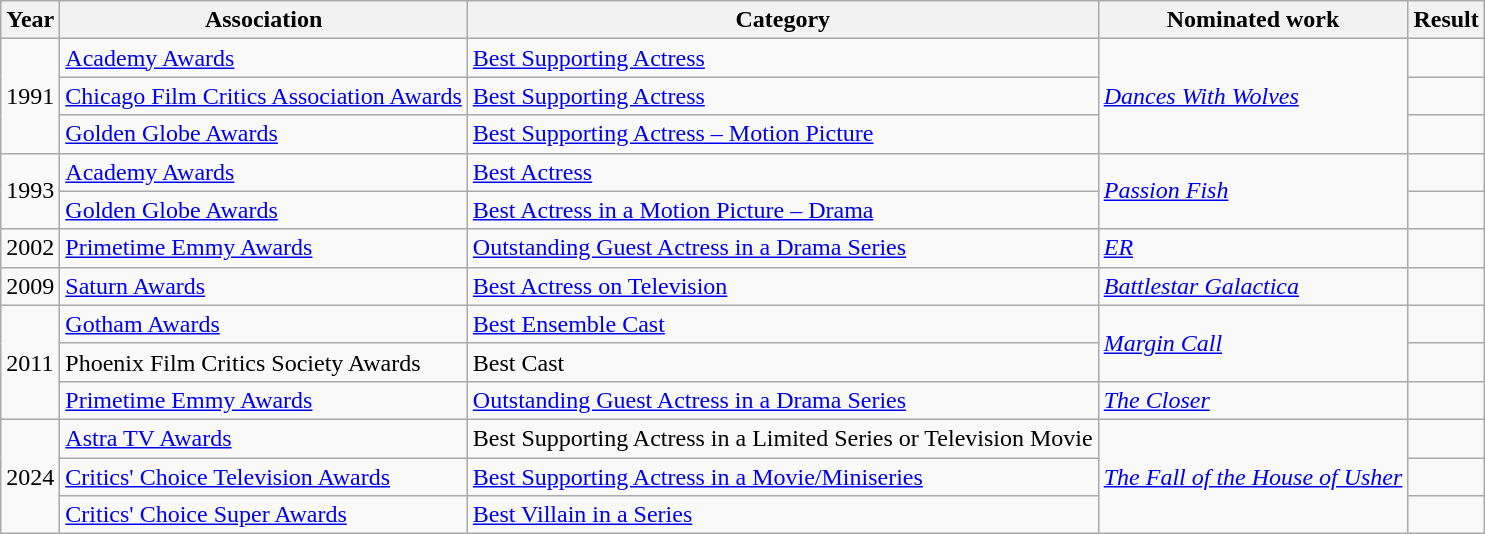<table class="wikitable sortable">
<tr>
<th>Year</th>
<th>Association</th>
<th>Category</th>
<th>Nominated work</th>
<th>Result</th>
</tr>
<tr>
<td rowspan="3">1991</td>
<td><a href='#'>Academy Awards</a></td>
<td><a href='#'>Best Supporting Actress</a></td>
<td rowspan="3"><em><a href='#'>Dances With Wolves</a></em></td>
<td></td>
</tr>
<tr>
<td><a href='#'>Chicago Film Critics Association Awards</a></td>
<td><a href='#'>Best Supporting Actress</a></td>
<td></td>
</tr>
<tr>
<td><a href='#'>Golden Globe Awards</a></td>
<td><a href='#'>Best Supporting Actress – Motion Picture</a></td>
<td></td>
</tr>
<tr>
<td rowspan="2">1993</td>
<td><a href='#'>Academy Awards</a></td>
<td><a href='#'>Best Actress</a></td>
<td rowspan="2"><em><a href='#'>Passion Fish</a></em></td>
<td></td>
</tr>
<tr>
<td><a href='#'>Golden Globe Awards</a></td>
<td><a href='#'>Best Actress in a Motion Picture – Drama</a></td>
<td></td>
</tr>
<tr>
<td>2002</td>
<td><a href='#'>Primetime Emmy Awards</a></td>
<td><a href='#'>Outstanding Guest Actress in a Drama Series</a></td>
<td><em><a href='#'>ER</a></em></td>
<td></td>
</tr>
<tr>
<td>2009</td>
<td><a href='#'>Saturn Awards</a></td>
<td><a href='#'>Best Actress on Television</a></td>
<td><em><a href='#'>Battlestar Galactica</a></em></td>
<td></td>
</tr>
<tr>
<td rowspan="3">2011</td>
<td><a href='#'>Gotham Awards</a></td>
<td><a href='#'>Best Ensemble Cast</a></td>
<td rowspan="2"><em><a href='#'>Margin Call</a></em></td>
<td></td>
</tr>
<tr>
<td>Phoenix Film Critics Society Awards</td>
<td>Best Cast</td>
<td></td>
</tr>
<tr>
<td><a href='#'>Primetime Emmy Awards</a></td>
<td><a href='#'>Outstanding Guest Actress in a Drama Series</a></td>
<td><em><a href='#'>The Closer</a></em></td>
<td></td>
</tr>
<tr>
<td rowspan="3">2024</td>
<td><a href='#'>Astra TV Awards</a></td>
<td>Best Supporting Actress in a Limited Series or Television Movie</td>
<td rowspan="3"><em><a href='#'>The Fall of the House of Usher</a></em></td>
<td></td>
</tr>
<tr>
<td><a href='#'>Critics' Choice Television Awards</a></td>
<td><a href='#'>Best Supporting Actress in a Movie/Miniseries</a></td>
<td></td>
</tr>
<tr>
<td><a href='#'>Critics' Choice Super Awards</a></td>
<td><a href='#'>Best Villain in a Series</a></td>
<td></td>
</tr>
</table>
